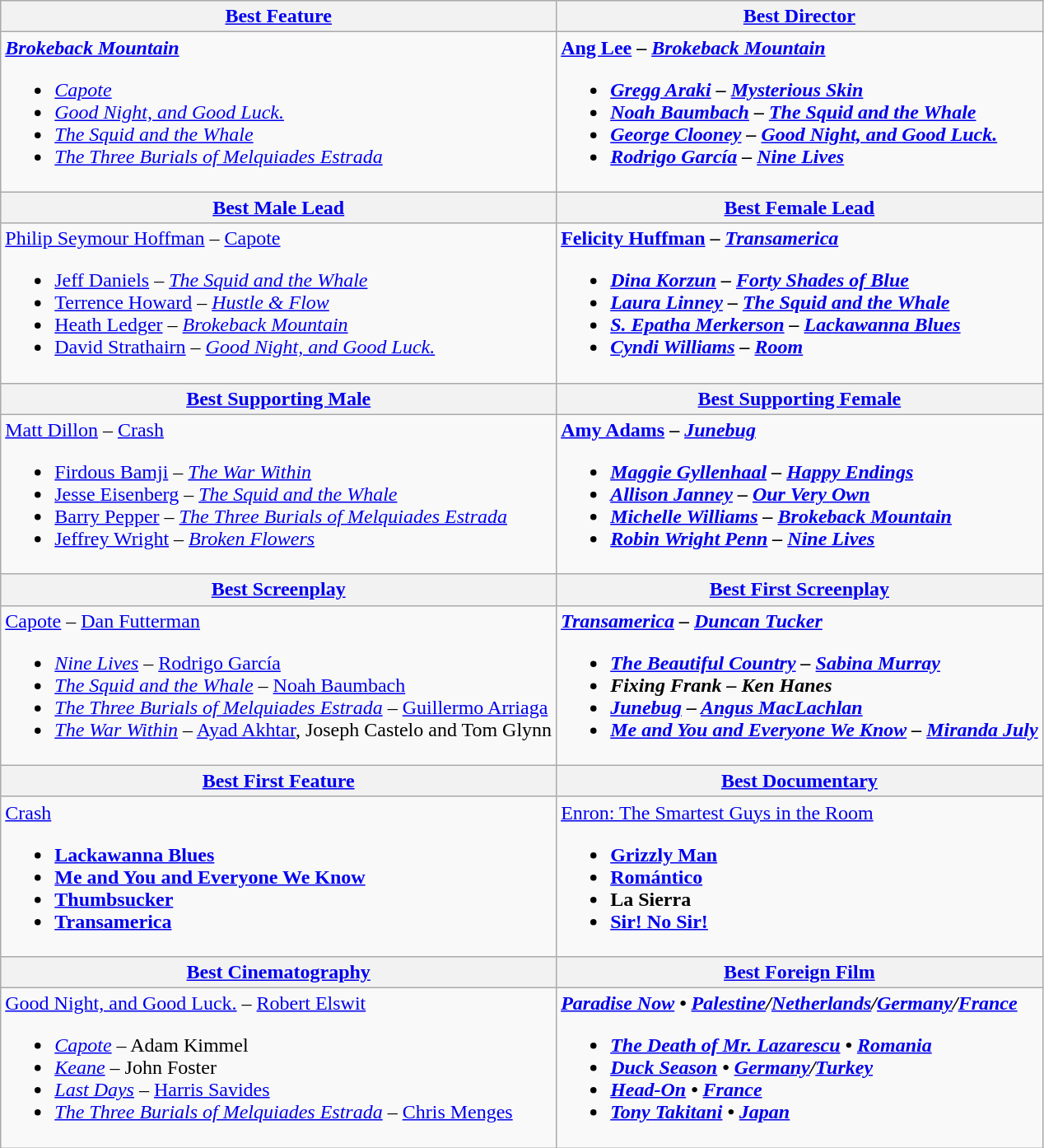<table class="wikitable">
<tr>
<th><a href='#'>Best Feature</a></th>
<th><a href='#'>Best Director</a></th>
</tr>
<tr>
<td><strong><em><a href='#'>Brokeback Mountain</a></em></strong><br><ul><li><em><a href='#'>Capote</a></em></li><li><em><a href='#'>Good Night, and Good Luck.</a></em></li><li><em><a href='#'>The Squid and the Whale</a></em></li><li><em><a href='#'>The Three Burials of Melquiades Estrada</a></em></li></ul></td>
<td><strong><a href='#'>Ang Lee</a> – <em><a href='#'>Brokeback Mountain</a><strong><em><br><ul><li><a href='#'>Gregg Araki</a> – </em><a href='#'>Mysterious Skin</a><em></li><li><a href='#'>Noah Baumbach</a> – </em><a href='#'>The Squid and the Whale</a><em></li><li><a href='#'>George Clooney</a> – </em><a href='#'>Good Night, and Good Luck.</a><em></li><li><a href='#'>Rodrigo García</a> – </em><a href='#'>Nine Lives</a><em></li></ul></td>
</tr>
<tr>
<th><a href='#'>Best Male Lead</a></th>
<th><a href='#'>Best Female Lead</a></th>
</tr>
<tr>
<td></strong><a href='#'>Philip Seymour Hoffman</a> – </em><a href='#'>Capote</a></em></strong><br><ul><li><a href='#'>Jeff Daniels</a> – <em><a href='#'>The Squid and the Whale</a></em></li><li><a href='#'>Terrence Howard</a> – <em><a href='#'>Hustle & Flow</a></em></li><li><a href='#'>Heath Ledger</a> – <em><a href='#'>Brokeback Mountain</a></em></li><li><a href='#'>David Strathairn</a> – <em><a href='#'>Good Night, and Good Luck.</a></em></li></ul></td>
<td><strong><a href='#'>Felicity Huffman</a> – <em><a href='#'>Transamerica</a><strong><em><br><ul><li><a href='#'>Dina Korzun</a> – </em><a href='#'>Forty Shades of Blue</a><em></li><li><a href='#'>Laura Linney</a> – </em><a href='#'>The Squid and the Whale</a><em></li><li><a href='#'>S. Epatha Merkerson</a> – </em><a href='#'>Lackawanna Blues</a><em></li><li><a href='#'>Cyndi Williams</a> – </em><a href='#'>Room</a><em></li></ul></td>
</tr>
<tr>
<th><a href='#'>Best Supporting Male</a></th>
<th><a href='#'>Best Supporting Female</a></th>
</tr>
<tr>
<td></strong><a href='#'>Matt Dillon</a> – </em><a href='#'>Crash</a></em></strong><br><ul><li><a href='#'>Firdous Bamji</a> – <em><a href='#'>The War Within</a></em></li><li><a href='#'>Jesse Eisenberg</a> – <em><a href='#'>The Squid and the Whale</a></em></li><li><a href='#'>Barry Pepper</a> – <em><a href='#'>The Three Burials of Melquiades Estrada</a></em></li><li><a href='#'>Jeffrey Wright</a> – <em><a href='#'>Broken Flowers</a></em></li></ul></td>
<td><strong><a href='#'>Amy Adams</a> – <em><a href='#'>Junebug</a><strong><em><br><ul><li><a href='#'>Maggie Gyllenhaal</a> – </em><a href='#'>Happy Endings</a><em></li><li><a href='#'>Allison Janney</a> – </em><a href='#'>Our Very Own</a><em></li><li><a href='#'>Michelle Williams</a> – </em><a href='#'>Brokeback Mountain</a><em></li><li><a href='#'>Robin Wright Penn</a> – </em><a href='#'>Nine Lives</a><em></li></ul></td>
</tr>
<tr>
<th><a href='#'>Best Screenplay</a></th>
<th><a href='#'>Best First Screenplay</a></th>
</tr>
<tr>
<td></em></strong><a href='#'>Capote</a></em> – <a href='#'>Dan Futterman</a></strong><br><ul><li><em><a href='#'>Nine Lives</a></em> – <a href='#'>Rodrigo García</a></li><li><em><a href='#'>The Squid and the Whale</a></em> – <a href='#'>Noah Baumbach</a></li><li><em><a href='#'>The Three Burials of Melquiades Estrada</a></em> – <a href='#'>Guillermo Arriaga</a></li><li><em><a href='#'>The War Within</a></em> – <a href='#'>Ayad Akhtar</a>, Joseph Castelo and Tom Glynn</li></ul></td>
<td><strong><em><a href='#'>Transamerica</a><em> – <a href='#'>Duncan Tucker</a><strong><br><ul><li></em><a href='#'>The Beautiful Country</a><em> – <a href='#'>Sabina Murray</a></li><li></em>Fixing Frank<em> – Ken Hanes</li><li></em><a href='#'>Junebug</a><em> – <a href='#'>Angus MacLachlan</a></li><li></em><a href='#'>Me and You and Everyone We Know</a><em> – <a href='#'>Miranda July</a></li></ul></td>
</tr>
<tr>
<th><a href='#'>Best First Feature</a></th>
<th><a href='#'>Best Documentary</a></th>
</tr>
<tr>
<td></em></strong><a href='#'>Crash</a><strong><em><br><ul><li></em><a href='#'>Lackawanna Blues</a><em></li><li></em><a href='#'>Me and You and Everyone We Know</a><em></li><li></em><a href='#'>Thumbsucker</a><em></li><li></em><a href='#'>Transamerica</a><em></li></ul></td>
<td></em></strong><a href='#'>Enron: The Smartest Guys in the Room</a><strong><em><br><ul><li></em><a href='#'>Grizzly Man</a><em></li><li></em><a href='#'>Romántico</a><em></li><li></em>La Sierra<em></li><li></em><a href='#'>Sir! No Sir!</a><em></li></ul></td>
</tr>
<tr>
<th><a href='#'>Best Cinematography</a></th>
<th><a href='#'>Best Foreign Film</a></th>
</tr>
<tr>
<td></em></strong><a href='#'>Good Night, and Good Luck.</a></em> – <a href='#'>Robert Elswit</a></strong><br><ul><li><em><a href='#'>Capote</a></em> – Adam Kimmel</li><li><em><a href='#'>Keane</a></em> – John Foster</li><li><em><a href='#'>Last Days</a></em> – <a href='#'>Harris Savides</a></li><li><em><a href='#'>The Three Burials of Melquiades Estrada</a></em> – <a href='#'>Chris Menges</a></li></ul></td>
<td><strong><em><a href='#'>Paradise Now</a><em> • <a href='#'>Palestine</a>/<a href='#'>Netherlands</a>/<a href='#'>Germany</a>/<a href='#'>France</a><strong><br><ul><li></em><a href='#'>The Death of Mr. Lazarescu</a><em> • <a href='#'>Romania</a></li><li></em><a href='#'>Duck Season</a><em> • <a href='#'>Germany</a>/<a href='#'>Turkey</a></li><li></em><a href='#'>Head-On</a><em> • <a href='#'>France</a></li><li></em><a href='#'>Tony Takitani</a><em> • <a href='#'>Japan</a></li></ul></td>
</tr>
</table>
